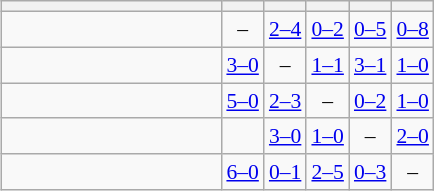<table style="font-size:90%;">
<tr>
<td valign=top><br></td>
<td valign=top><br><table class="wikitable" style="text-align:center;">
<tr>
<th style="width:140px;"></th>
<th></th>
<th></th>
<th></th>
<th></th>
<th></th>
</tr>
<tr>
<td align="right"></td>
<td>–</td>
<td><a href='#'>2–4</a></td>
<td><a href='#'>0–2</a></td>
<td><a href='#'>0–5</a></td>
<td><a href='#'>0–8</a></td>
</tr>
<tr>
<td align="right"></td>
<td><a href='#'>3–0</a></td>
<td>–</td>
<td><a href='#'>1–1</a></td>
<td><a href='#'>3–1</a></td>
<td><a href='#'>1–0</a></td>
</tr>
<tr>
<td align="right"></td>
<td><a href='#'>5–0</a></td>
<td><a href='#'>2–3</a></td>
<td>–</td>
<td><a href='#'>0–2</a></td>
<td><a href='#'>1–0</a></td>
</tr>
<tr>
<td align="right"></td>
<td></td>
<td><a href='#'>3–0</a></td>
<td><a href='#'>1–0</a></td>
<td>–</td>
<td><a href='#'>2–0</a></td>
</tr>
<tr>
<td align="right"></td>
<td><a href='#'>6–0</a></td>
<td><a href='#'>0–1</a></td>
<td><a href='#'>2–5</a></td>
<td><a href='#'>0–3</a></td>
<td>–</td>
</tr>
</table>
</td>
</tr>
</table>
